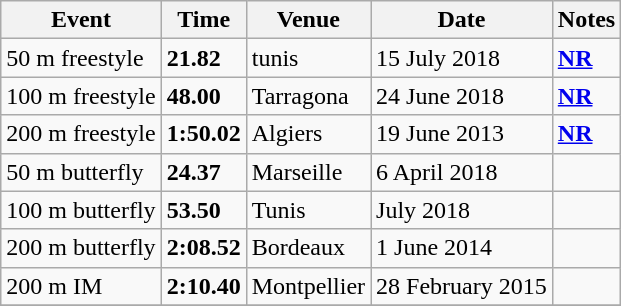<table class="wikitable">
<tr>
<th>Event</th>
<th>Time</th>
<th>Venue</th>
<th>Date</th>
<th>Notes</th>
</tr>
<tr>
<td>50 m freestyle</td>
<td><strong>21.82</strong></td>
<td>tunis</td>
<td>15 July 2018</td>
<td><strong><a href='#'>NR</a></strong></td>
</tr>
<tr>
<td>100 m freestyle</td>
<td><strong>48.00</strong></td>
<td>Tarragona</td>
<td>24 June 2018</td>
<td><strong><a href='#'>NR</a></strong></td>
</tr>
<tr>
<td>200 m freestyle</td>
<td><strong>1:50.02</strong></td>
<td>Algiers</td>
<td>19 June 2013</td>
<td><strong><a href='#'>NR</a></strong></td>
</tr>
<tr>
<td>50 m butterfly</td>
<td><strong>24.37</strong></td>
<td>Marseille</td>
<td>6 April 2018</td>
<td></td>
</tr>
<tr>
<td>100 m butterfly</td>
<td><strong>53.50</strong></td>
<td>Tunis</td>
<td>July 2018</td>
<td></td>
</tr>
<tr>
<td>200 m butterfly</td>
<td><strong>2:08.52</strong></td>
<td>Bordeaux</td>
<td>1 June 2014</td>
<td></td>
</tr>
<tr>
<td>200 m IM</td>
<td><strong>2:10.40</strong></td>
<td>Montpellier</td>
<td>28 February 2015</td>
<td></td>
</tr>
<tr>
</tr>
</table>
